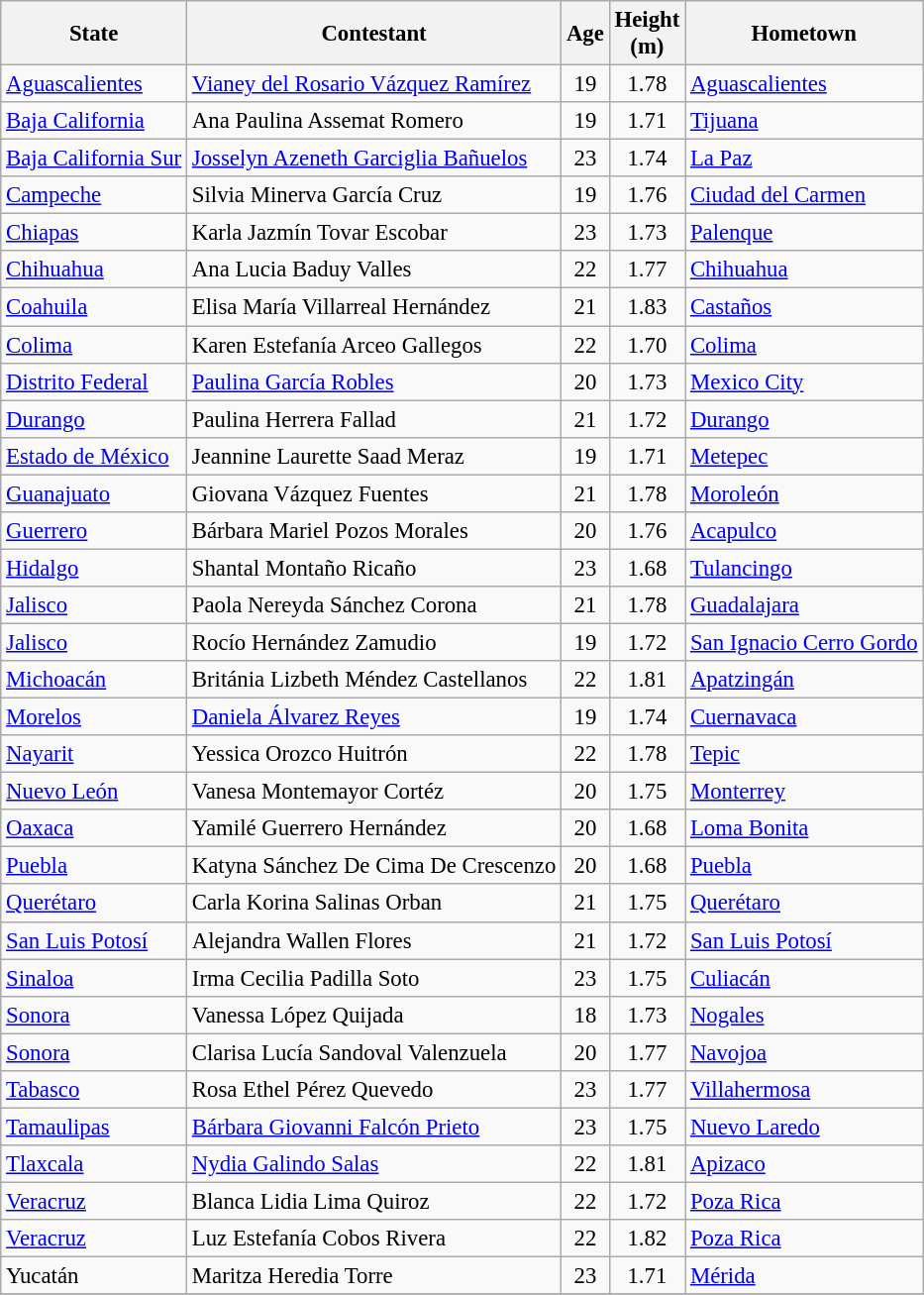<table class="wikitable sortable" style="font-size: 95%;">
<tr>
<th>State</th>
<th>Contestant</th>
<th>Age</th>
<th>Height<br> (m)</th>
<th>Hometown</th>
</tr>
<tr>
<td> <a href='#'>Aguascalientes</a></td>
<td><a href='#'>Vianey del Rosario Vázquez Ramírez</a></td>
<td align="center">19</td>
<td align="center">1.78</td>
<td><a href='#'>Aguascalientes</a></td>
</tr>
<tr>
<td> <a href='#'>Baja California</a></td>
<td>Ana Paulina Assemat Romero</td>
<td align="center">19</td>
<td align="center">1.71</td>
<td><a href='#'>Tijuana</a></td>
</tr>
<tr>
<td> <a href='#'>Baja California Sur</a></td>
<td><a href='#'>Josselyn Azeneth Garciglia Bañuelos</a></td>
<td align="center">23</td>
<td align="center">1.74</td>
<td><a href='#'>La Paz</a></td>
</tr>
<tr>
<td> <a href='#'>Campeche</a></td>
<td>Silvia Minerva García Cruz</td>
<td align="center">19</td>
<td align="center">1.76</td>
<td><a href='#'>Ciudad del Carmen</a></td>
</tr>
<tr>
<td> <a href='#'>Chiapas</a></td>
<td>Karla Jazmín Tovar Escobar</td>
<td align="center">23</td>
<td align="center">1.73</td>
<td><a href='#'>Palenque</a></td>
</tr>
<tr>
<td> <a href='#'>Chihuahua</a></td>
<td>Ana Lucia Baduy Valles</td>
<td align="center">22</td>
<td align="center">1.77</td>
<td><a href='#'>Chihuahua</a></td>
</tr>
<tr>
<td> <a href='#'>Coahuila</a></td>
<td>Elisa María Villarreal Hernández</td>
<td align="center">21</td>
<td align="center">1.83</td>
<td><a href='#'>Castaños</a></td>
</tr>
<tr>
<td> <a href='#'>Colima</a></td>
<td>Karen Estefanía Arceo Gallegos</td>
<td align="center">22</td>
<td align="center">1.70</td>
<td><a href='#'>Colima</a></td>
</tr>
<tr>
<td> <a href='#'>Distrito Federal</a></td>
<td><a href='#'>Paulina García Robles</a></td>
<td align="center">20</td>
<td align="center">1.73</td>
<td><a href='#'>Mexico City</a></td>
</tr>
<tr>
<td> <a href='#'>Durango</a></td>
<td>Paulina Herrera Fallad</td>
<td align="center">21</td>
<td align="center">1.72</td>
<td><a href='#'>Durango</a></td>
</tr>
<tr>
<td> <a href='#'>Estado de México</a></td>
<td>Jeannine Laurette Saad Meraz</td>
<td align="center">19</td>
<td align="center">1.71</td>
<td><a href='#'>Metepec</a></td>
</tr>
<tr>
<td> <a href='#'>Guanajuato</a></td>
<td>Giovana Vázquez Fuentes</td>
<td align="center">21</td>
<td align="center">1.78</td>
<td><a href='#'>Moroleón</a></td>
</tr>
<tr>
<td> <a href='#'>Guerrero</a></td>
<td>Bárbara Mariel Pozos Morales</td>
<td align="center">20</td>
<td align="center">1.76</td>
<td><a href='#'>Acapulco</a></td>
</tr>
<tr>
<td> <a href='#'>Hidalgo</a></td>
<td>Shantal Montaño Ricaño</td>
<td align="center">23</td>
<td align="center">1.68</td>
<td><a href='#'>Tulancingo</a></td>
</tr>
<tr>
<td> <a href='#'>Jalisco</a></td>
<td>Paola Nereyda Sánchez Corona</td>
<td align="center">21</td>
<td align="center">1.78</td>
<td><a href='#'>Guadalajara</a></td>
</tr>
<tr>
<td> <a href='#'>Jalisco</a></td>
<td>Rocío Hernández Zamudio</td>
<td align="center">19</td>
<td align="center">1.72</td>
<td><a href='#'>San Ignacio Cerro Gordo</a></td>
</tr>
<tr>
<td> <a href='#'>Michoacán</a></td>
<td>Británia Lizbeth Méndez Castellanos</td>
<td align="center">22</td>
<td align="center">1.81</td>
<td><a href='#'>Apatzingán</a></td>
</tr>
<tr>
<td> <a href='#'>Morelos</a></td>
<td><a href='#'>Daniela Álvarez Reyes</a></td>
<td align="center">19</td>
<td align="center">1.74</td>
<td><a href='#'>Cuernavaca</a></td>
</tr>
<tr>
<td> <a href='#'>Nayarit</a></td>
<td>Yessica Orozco Huitrón</td>
<td align="center">22</td>
<td align="center">1.78</td>
<td><a href='#'>Tepic</a></td>
</tr>
<tr>
<td> <a href='#'>Nuevo León</a></td>
<td>Vanesa Montemayor Cortéz</td>
<td align="center">20</td>
<td align="center">1.75</td>
<td><a href='#'>Monterrey</a></td>
</tr>
<tr>
<td> <a href='#'>Oaxaca</a></td>
<td>Yamilé Guerrero Hernández</td>
<td align="center">20</td>
<td align="center">1.68</td>
<td><a href='#'>Loma Bonita</a></td>
</tr>
<tr>
<td> <a href='#'>Puebla</a></td>
<td>Katyna Sánchez De Cima De Crescenzo</td>
<td align="center">20</td>
<td align="center">1.68</td>
<td><a href='#'>Puebla</a></td>
</tr>
<tr>
<td> <a href='#'>Querétaro</a></td>
<td>Carla Korina Salinas Orban</td>
<td align="center">21</td>
<td align="center">1.75</td>
<td><a href='#'>Querétaro</a></td>
</tr>
<tr>
<td> <a href='#'>San Luis Potosí</a></td>
<td>Alejandra Wallen Flores</td>
<td align="center">21</td>
<td align="center">1.72</td>
<td><a href='#'>San Luis Potosí</a></td>
</tr>
<tr>
<td> <a href='#'>Sinaloa</a></td>
<td>Irma Cecilia Padilla Soto</td>
<td align="center">23</td>
<td align="center">1.75</td>
<td><a href='#'>Culiacán</a></td>
</tr>
<tr>
<td> <a href='#'>Sonora</a></td>
<td>Vanessa López Quijada</td>
<td align="center">18</td>
<td align="center">1.73</td>
<td><a href='#'>Nogales</a></td>
</tr>
<tr>
<td> <a href='#'>Sonora</a></td>
<td>Clarisa Lucía Sandoval Valenzuela</td>
<td align="center">20</td>
<td align="center">1.77</td>
<td><a href='#'>Navojoa</a></td>
</tr>
<tr>
<td> <a href='#'>Tabasco</a></td>
<td>Rosa Ethel Pérez Quevedo</td>
<td align="center">23</td>
<td align="center">1.77</td>
<td><a href='#'>Villahermosa</a></td>
</tr>
<tr>
<td> <a href='#'>Tamaulipas</a></td>
<td><a href='#'>Bárbara Giovanni Falcón Prieto</a></td>
<td align="center">23</td>
<td align="center">1.75</td>
<td><a href='#'>Nuevo Laredo</a></td>
</tr>
<tr>
<td> <a href='#'>Tlaxcala</a></td>
<td><a href='#'>Nydia Galindo Salas</a></td>
<td align="center">22</td>
<td align="center">1.81</td>
<td><a href='#'>Apizaco</a></td>
</tr>
<tr>
<td> <a href='#'>Veracruz</a></td>
<td>Blanca Lidia Lima Quiroz</td>
<td align="center">22</td>
<td align="center">1.72</td>
<td><a href='#'>Poza Rica</a></td>
</tr>
<tr>
<td> <a href='#'>Veracruz</a></td>
<td>Luz Estefanía Cobos Rivera</td>
<td align="center">22</td>
<td align="center">1.82</td>
<td><a href='#'>Poza Rica</a></td>
</tr>
<tr>
<td> Yucatán</td>
<td>Maritza Heredia Torre</td>
<td align="center">23</td>
<td align="center">1.71</td>
<td><a href='#'>Mérida</a></td>
</tr>
<tr>
</tr>
</table>
